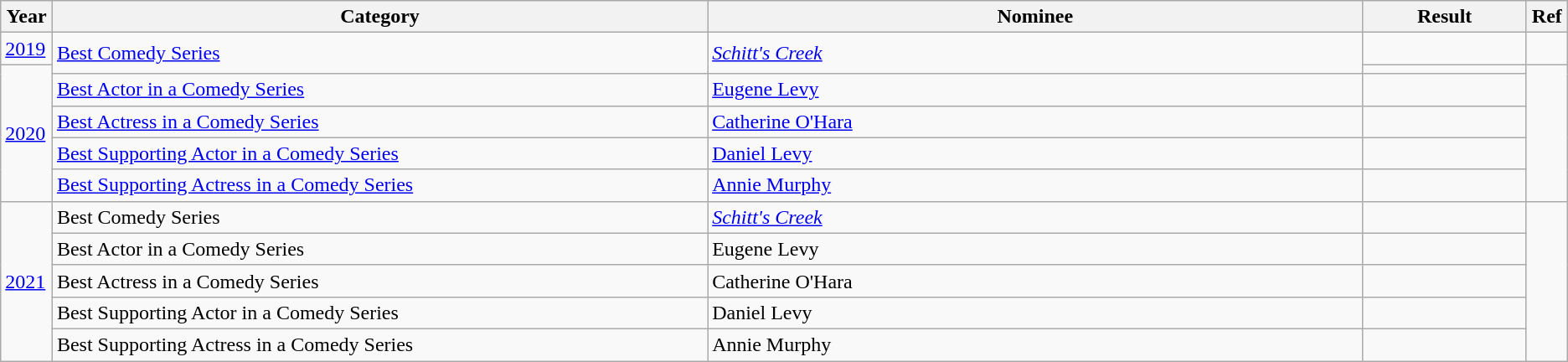<table class="wikitable">
<tr>
<th width=3%>Year</th>
<th width=40%>Category</th>
<th width=40%>Nominee</th>
<th width=10%>Result</th>
<th width=2%>Ref</th>
</tr>
<tr>
<td><a href='#'>2019</a></td>
<td rowspan="2"><a href='#'>Best Comedy Series</a></td>
<td rowspan="2"><em><a href='#'>Schitt's Creek</a></em></td>
<td></td>
<td></td>
</tr>
<tr>
<td rowspan="5"><a href='#'>2020</a></td>
<td></td>
<td rowspan="5"></td>
</tr>
<tr>
<td><a href='#'>Best Actor in a Comedy Series</a></td>
<td><a href='#'>Eugene Levy</a></td>
<td></td>
</tr>
<tr>
<td><a href='#'>Best Actress in a Comedy Series</a></td>
<td><a href='#'>Catherine O'Hara</a></td>
<td></td>
</tr>
<tr>
<td><a href='#'>Best Supporting Actor in a Comedy Series</a></td>
<td><a href='#'>Daniel Levy</a></td>
<td></td>
</tr>
<tr>
<td><a href='#'>Best Supporting Actress in a Comedy Series</a></td>
<td><a href='#'>Annie Murphy</a></td>
<td></td>
</tr>
<tr>
<td rowspan="5"><a href='#'>2021</a></td>
<td>Best Comedy Series</td>
<td><em><a href='#'>Schitt's Creek</a></em></td>
<td></td>
<td rowspan="5"></td>
</tr>
<tr>
<td>Best Actor in a Comedy Series</td>
<td>Eugene Levy</td>
<td></td>
</tr>
<tr>
<td>Best Actress in a Comedy Series</td>
<td>Catherine O'Hara</td>
<td></td>
</tr>
<tr>
<td>Best Supporting Actor in a Comedy Series</td>
<td>Daniel Levy</td>
<td></td>
</tr>
<tr>
<td>Best Supporting Actress in a Comedy Series</td>
<td>Annie Murphy</td>
<td></td>
</tr>
</table>
